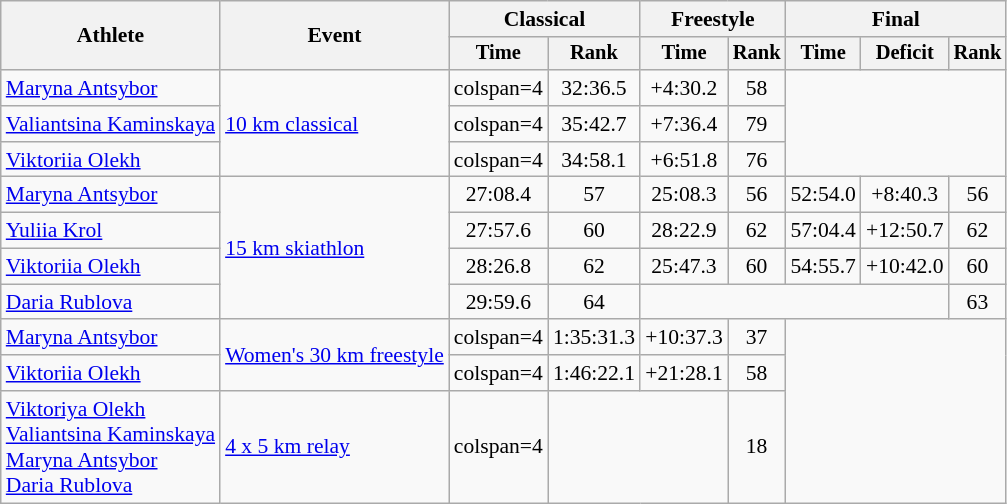<table class="wikitable" style="font-size:90%">
<tr>
<th rowspan=2>Athlete</th>
<th rowspan=2>Event</th>
<th colspan=2>Classical</th>
<th colspan=2>Freestyle</th>
<th colspan=3>Final</th>
</tr>
<tr style="font-size: 95%">
<th>Time</th>
<th>Rank</th>
<th>Time</th>
<th>Rank</th>
<th>Time</th>
<th>Deficit</th>
<th>Rank</th>
</tr>
<tr align=center>
<td align=left><a href='#'>Maryna Antsybor</a></td>
<td align=left rowspan=3><a href='#'>10 km classical</a></td>
<td>colspan=4</td>
<td>32:36.5</td>
<td>+4:30.2</td>
<td>58</td>
</tr>
<tr align=center>
<td align=left><a href='#'>Valiantsina Kaminskaya</a></td>
<td>colspan=4</td>
<td>35:42.7</td>
<td>+7:36.4</td>
<td>79</td>
</tr>
<tr align=center>
<td align=left><a href='#'>Viktoriia Olekh</a></td>
<td>colspan=4</td>
<td>34:58.1</td>
<td>+6:51.8</td>
<td>76</td>
</tr>
<tr align=center>
<td align=left><a href='#'>Maryna Antsybor</a></td>
<td align=left rowspan=4><a href='#'>15 km skiathlon</a></td>
<td>27:08.4</td>
<td>57</td>
<td>25:08.3</td>
<td>56</td>
<td>52:54.0</td>
<td>+8:40.3</td>
<td>56</td>
</tr>
<tr align=center>
<td align=left><a href='#'>Yuliia Krol</a></td>
<td>27:57.6</td>
<td>60</td>
<td>28:22.9</td>
<td>62</td>
<td>57:04.4</td>
<td>+12:50.7</td>
<td>62</td>
</tr>
<tr align=center>
<td align=left><a href='#'>Viktoriia Olekh</a></td>
<td>28:26.8</td>
<td>62</td>
<td>25:47.3</td>
<td>60</td>
<td>54:55.7</td>
<td>+10:42.0</td>
<td>60</td>
</tr>
<tr align=center>
<td align=left><a href='#'>Daria Rublova</a></td>
<td>29:59.6</td>
<td>64</td>
<td colspan=4></td>
<td>63</td>
</tr>
<tr align=center>
<td align=left><a href='#'>Maryna Antsybor</a></td>
<td align=left rowspan=2><a href='#'>Women's 30 km freestyle</a></td>
<td>colspan=4 </td>
<td>1:35:31.3</td>
<td>+10:37.3</td>
<td>37</td>
</tr>
<tr align=center>
<td align=left><a href='#'>Viktoriia Olekh</a></td>
<td>colspan=4 </td>
<td>1:46:22.1</td>
<td>+21:28.1</td>
<td>58</td>
</tr>
<tr align=center>
<td align=left><a href='#'>Viktoriya Olekh</a><br><a href='#'>Valiantsina Kaminskaya</a><br><a href='#'>Maryna Antsybor</a><br><a href='#'>Daria Rublova</a></td>
<td align=left><a href='#'>4 x 5 km relay</a></td>
<td>colspan=4 </td>
<td colspan=2></td>
<td>18</td>
</tr>
</table>
